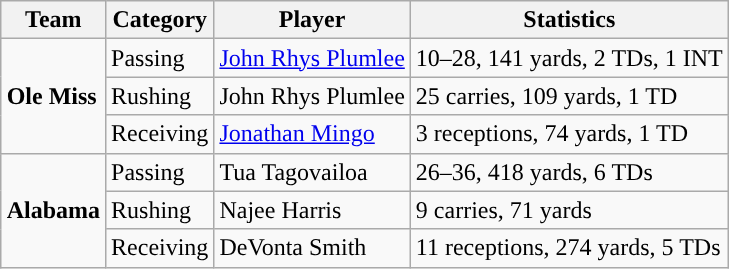<table class="wikitable" style="float: right;">
<tr>
<th>Team</th>
<th>Category</th>
<th>Player</th>
<th>Statistics</th>
</tr>
<tr>
<td rowspan=3><strong>Ole Miss</strong></td>
<td>Passing</td>
<td><a href='#'>John Rhys Plumlee</a></td>
<td>10–28, 141 yards, 2 TDs, 1 INT</td>
</tr>
<tr>
<td>Rushing</td>
<td>John Rhys Plumlee</td>
<td>25 carries, 109 yards, 1 TD</td>
</tr>
<tr>
<td>Receiving</td>
<td><a href='#'>Jonathan Mingo</a></td>
<td>3 receptions, 74 yards, 1 TD</td>
</tr>
<tr>
<td rowspan=3><strong>Alabama</strong></td>
<td>Passing</td>
<td>Tua Tagovailoa</td>
<td>26–36, 418 yards, 6 TDs</td>
</tr>
<tr>
<td>Rushing</td>
<td>Najee Harris</td>
<td>9 carries, 71 yards</td>
</tr>
<tr>
<td>Receiving</td>
<td>DeVonta Smith</td>
<td>11 receptions, 274 yards, 5 TDs</td>
</tr>
</table>
